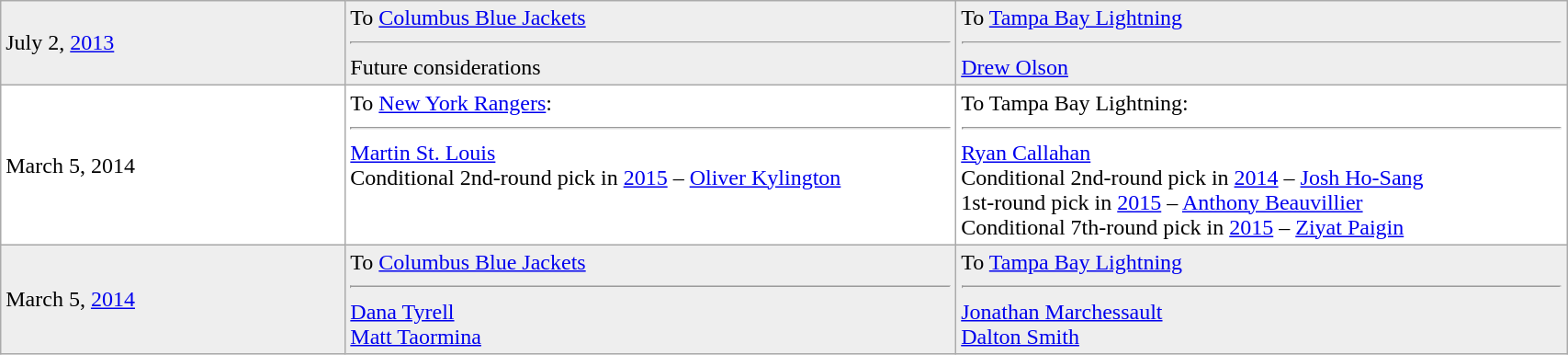<table class="wikitable" style="border:1px solid #999999; width:90%;">
<tr bgcolor="eeeeee">
<td>July 2, <a href='#'>2013</a></td>
<td valign="top">To <a href='#'>Columbus Blue Jackets</a> <hr>Future considerations</td>
<td valign="top">To <a href='#'>Tampa Bay Lightning</a> <hr><a href='#'>Drew Olson</a></td>
</tr>
<tr bgcolor="ffffff">
<td style="width:22%;">March 5, 2014</td>
<td style="width:39%;" valign="top">To <a href='#'>New York Rangers</a>:<hr><a href='#'>Martin St. Louis</a><br>Conditional 2nd-round pick in <a href='#'>2015</a> – <a href='#'>Oliver Kylington</a></td>
<td style="width:39%;" valign="top">To Tampa Bay Lightning:<hr><a href='#'>Ryan Callahan</a><br>Conditional 2nd-round pick in <a href='#'>2014</a> – <a href='#'>Josh Ho-Sang</a><br>1st-round pick in <a href='#'>2015</a> – <a href='#'>Anthony Beauvillier</a><br>Conditional 7th-round pick in <a href='#'>2015</a> – <a href='#'>Ziyat Paigin</a></td>
</tr>
<tr bgcolor="eeeeee">
<td>March 5, <a href='#'>2014</a></td>
<td valign="top">To <a href='#'>Columbus Blue Jackets</a> <hr><a href='#'>Dana Tyrell</a><br><a href='#'>Matt Taormina</a></td>
<td valign="top">To <a href='#'>Tampa Bay Lightning</a> <hr><a href='#'>Jonathan Marchessault</a><br><a href='#'>Dalton Smith</a></td>
</tr>
</table>
